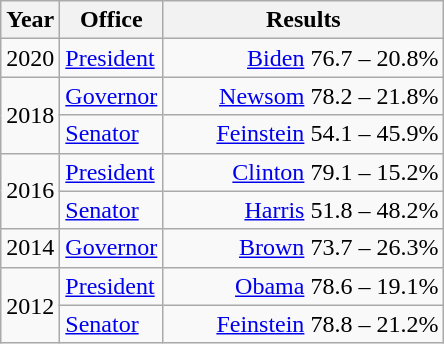<table class=wikitable>
<tr>
<th width="30">Year</th>
<th width="60">Office</th>
<th width="180">Results</th>
</tr>
<tr>
<td rowspan="1">2020</td>
<td><a href='#'>President</a></td>
<td align="right" ><a href='#'>Biden</a> 76.7 – 20.8%</td>
</tr>
<tr>
<td rowspan="2">2018</td>
<td><a href='#'>Governor</a></td>
<td align="right" ><a href='#'>Newsom</a> 78.2 – 21.8%</td>
</tr>
<tr>
<td><a href='#'>Senator</a></td>
<td align="right" ><a href='#'>Feinstein</a> 54.1 – 45.9%</td>
</tr>
<tr>
<td rowspan="2">2016</td>
<td><a href='#'>President</a></td>
<td align="right" ><a href='#'>Clinton</a> 79.1 – 15.2%</td>
</tr>
<tr>
<td><a href='#'>Senator</a></td>
<td align="right" ><a href='#'>Harris</a> 51.8 – 48.2%</td>
</tr>
<tr>
<td>2014</td>
<td><a href='#'>Governor</a></td>
<td align="right" ><a href='#'>Brown</a> 73.7 – 26.3%</td>
</tr>
<tr>
<td rowspan="2">2012</td>
<td><a href='#'>President</a></td>
<td align="right" ><a href='#'>Obama</a> 78.6 – 19.1%</td>
</tr>
<tr>
<td><a href='#'>Senator</a></td>
<td align="right" ><a href='#'>Feinstein</a> 78.8 – 21.2%</td>
</tr>
</table>
